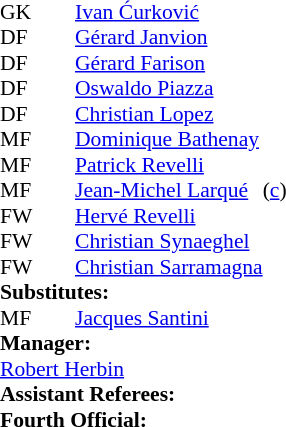<table style=font-size:90% cellspacing=0 cellpadding=0>
<tr>
<td colspan=4></td>
</tr>
<tr>
<th width=25></th>
<th width=25></th>
</tr>
<tr>
<td>GK</td>
<td><strong> </strong></td>
<td> <a href='#'>Ivan Ćurković</a></td>
</tr>
<tr>
<td>DF</td>
<td><strong> </strong></td>
<td> <a href='#'>Gérard Janvion</a></td>
</tr>
<tr>
<td>DF</td>
<td><strong> </strong></td>
<td> <a href='#'>Gérard Farison</a></td>
</tr>
<tr>
<td>DF</td>
<td><strong> </strong></td>
<td> <a href='#'>Oswaldo Piazza</a></td>
</tr>
<tr>
<td>DF</td>
<td><strong> </strong></td>
<td> <a href='#'>Christian Lopez</a></td>
</tr>
<tr>
<td>MF</td>
<td><strong> </strong></td>
<td> <a href='#'>Dominique Bathenay</a></td>
</tr>
<tr>
<td>MF</td>
<td><strong> </strong></td>
<td> <a href='#'>Patrick Revelli</a></td>
</tr>
<tr>
<td>MF</td>
<td><strong> </strong></td>
<td> <a href='#'>Jean-Michel Larqué</a></td>
<td>(<a href='#'>c</a>)</td>
</tr>
<tr>
<td>FW</td>
<td><strong> </strong></td>
<td> <a href='#'>Hervé Revelli</a></td>
</tr>
<tr>
<td>FW</td>
<td><strong> </strong></td>
<td> <a href='#'>Christian Synaeghel</a></td>
<td></td>
<td></td>
</tr>
<tr>
<td>FW</td>
<td><strong> </strong></td>
<td> <a href='#'>Christian Sarramagna</a></td>
</tr>
<tr>
<td colspan=3><strong>Substitutes:</strong></td>
</tr>
<tr>
<td>MF</td>
<td><strong> </strong></td>
<td> <a href='#'>Jacques Santini</a></td>
<td></td>
<td></td>
</tr>
<tr>
<td colspan=3><strong>Manager:</strong></td>
</tr>
<tr>
<td colspan=4> <a href='#'>Robert Herbin</a><br><strong>Assistant Referees:</strong><br>
<strong>Fourth Official:</strong><br></td>
</tr>
</table>
